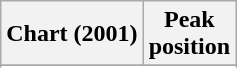<table class="wikitable sortable plainrowheaders" style="text-align:center">
<tr>
<th scope="col">Chart (2001)</th>
<th scope="col">Peak<br>position</th>
</tr>
<tr>
</tr>
<tr>
</tr>
</table>
